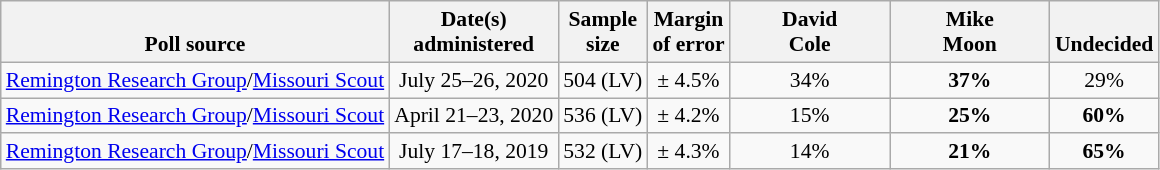<table class="wikitable" style="font-size:90%;text-align:center;">
<tr valign=bottom>
<th>Poll source</th>
<th>Date(s)<br>administered</th>
<th>Sample<br>size</th>
<th>Margin<br>of error</th>
<th style="width:100px;">David<br>Cole</th>
<th style="width:100px;">Mike<br>Moon</th>
<th>Undecided</th>
</tr>
<tr>
<td style="text-align:left;"><a href='#'>Remington Research Group</a>/<a href='#'>Missouri Scout</a></td>
<td>July 25–26, 2020</td>
<td>504 (LV)</td>
<td>± 4.5%</td>
<td>34%</td>
<td><strong>37%</strong></td>
<td>29%</td>
</tr>
<tr>
<td style="text-align:left;"><a href='#'>Remington Research Group</a>/<a href='#'>Missouri Scout</a></td>
<td>April 21–23, 2020</td>
<td>536 (LV)</td>
<td>± 4.2%</td>
<td>15%</td>
<td><strong>25%</strong></td>
<td><strong>60%</strong></td>
</tr>
<tr>
<td style="text-align:left;"><a href='#'>Remington Research Group</a>/<a href='#'>Missouri Scout</a></td>
<td>July 17–18, 2019</td>
<td>532 (LV)</td>
<td>± 4.3%</td>
<td>14%</td>
<td><strong>21%</strong></td>
<td><strong>65%</strong></td>
</tr>
</table>
